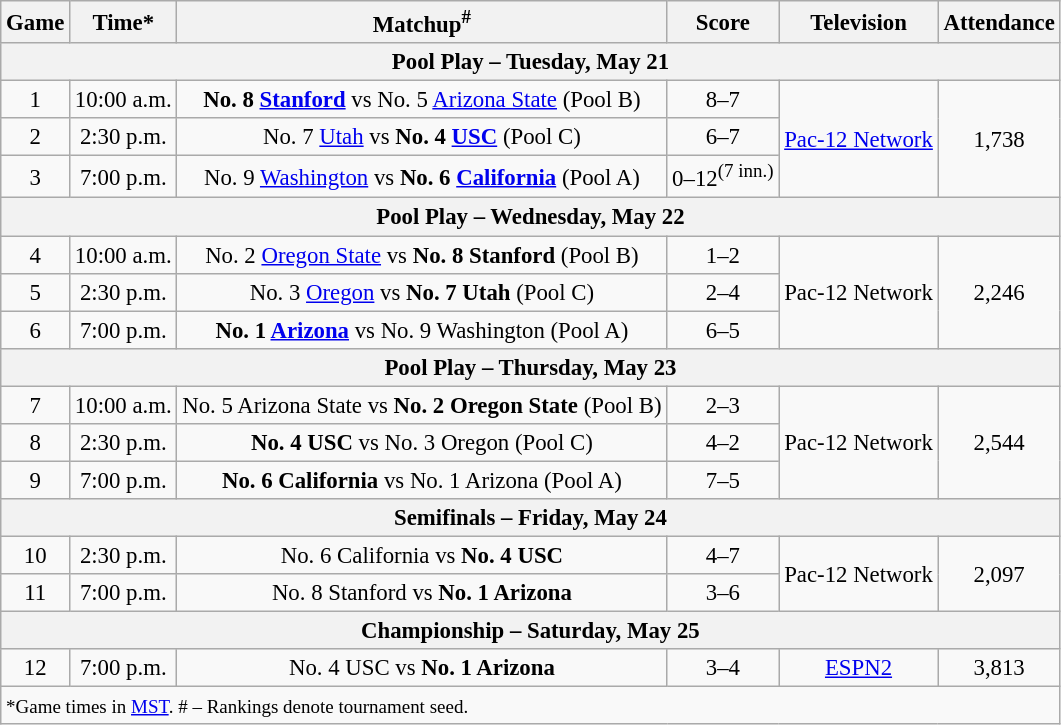<table class="wikitable" style="font-size: 95%">
<tr align="center">
<th>Game</th>
<th>Time*</th>
<th>Matchup<sup>#</sup></th>
<th>Score</th>
<th>Television</th>
<th>Attendance</th>
</tr>
<tr>
<th colspan=7>Pool Play – Tuesday, May 21</th>
</tr>
<tr>
<td style="text-align:center;">1</td>
<td style="text-align:center;">10:00 a.m.</td>
<td style="text-align:center;"><strong>No. 8 <a href='#'>Stanford</a></strong> vs No. 5 <a href='#'>Arizona State</a> (Pool B)</td>
<td style="text-align:center;">8–7</td>
<td rowspan="3" style="text-align:center;"><a href='#'>Pac-12 Network</a></td>
<td rowspan="3" style="text-align:center;">1,738</td>
</tr>
<tr>
<td style="text-align:center;">2</td>
<td style="text-align:center;">2:30 p.m.</td>
<td style="text-align:center;">No. 7 <a href='#'>Utah</a> vs <strong>No. 4 <a href='#'>USC</a></strong> (Pool C)</td>
<td style="text-align:center;">6–7</td>
</tr>
<tr>
<td style="text-align:center;">3</td>
<td style="text-align:center;">7:00 p.m.</td>
<td style="text-align:center;">No. 9 <a href='#'>Washington</a> vs <strong>No. 6 <a href='#'>California</a></strong> (Pool A)</td>
<td style="text-align:center;">0–12<sup>(7 inn.)</sup></td>
</tr>
<tr>
<th colspan=7>Pool Play – Wednesday, May 22</th>
</tr>
<tr>
<td style="text-align:center;">4</td>
<td style="text-align:center;">10:00 a.m.</td>
<td style="text-align:center;">No. 2 <a href='#'>Oregon State</a> vs <strong>No. 8 Stanford</strong> (Pool B)</td>
<td style="text-align:center;">1–2</td>
<td rowspan="3" style="text-align:center;">Pac-12 Network</td>
<td rowspan="3" style="text-align:center;">2,246</td>
</tr>
<tr>
<td style="text-align:center;">5</td>
<td style="text-align:center;">2:30 p.m.</td>
<td style="text-align:center;">No. 3 <a href='#'>Oregon</a> vs <strong>No. 7 Utah</strong> (Pool C)</td>
<td style="text-align:center;">2–4</td>
</tr>
<tr>
<td style="text-align:center;">6</td>
<td style="text-align:center;">7:00 p.m.</td>
<td style="text-align:center;"><strong>No. 1 <a href='#'>Arizona</a></strong> vs No. 9 Washington (Pool A)</td>
<td style="text-align:center;">6–5</td>
</tr>
<tr>
<th colspan=7>Pool Play – Thursday, May 23</th>
</tr>
<tr>
<td style="text-align:center;">7</td>
<td style="text-align:center;">10:00 a.m.</td>
<td style="text-align:center;">No. 5 Arizona State vs <strong>No. 2 Oregon State</strong> (Pool B)</td>
<td style="text-align:center;">2–3</td>
<td rowspan="3" style="text-align:center;">Pac-12 Network</td>
<td rowspan="3" style="text-align:center;">2,544</td>
</tr>
<tr>
<td style="text-align:center;">8</td>
<td style="text-align:center;">2:30 p.m.</td>
<td style="text-align:center;"><strong>No. 4 USC</strong> vs No. 3 Oregon (Pool C)</td>
<td style="text-align:center;">4–2</td>
</tr>
<tr>
<td style="text-align:center;">9</td>
<td style="text-align:center;">7:00 p.m.</td>
<td style="text-align:center;"><strong>No. 6 California</strong> vs No. 1 Arizona (Pool A)</td>
<td style="text-align:center;">7–5</td>
</tr>
<tr>
<th colspan=7>Semifinals – Friday, May 24</th>
</tr>
<tr>
<td style="text-align:center;">10</td>
<td style="text-align:center;">2:30 p.m.</td>
<td style="text-align:center;">No. 6 California vs <strong>No. 4 USC</strong></td>
<td style="text-align:center;">4–7</td>
<td rowspan="2" style="text-align:center;">Pac-12 Network</td>
<td rowspan="2" style="text-align:center;">2,097</td>
</tr>
<tr>
<td style="text-align:center;">11</td>
<td style="text-align:center;">7:00 p.m.</td>
<td style="text-align:center;">No. 8 Stanford vs <strong>No. 1 Arizona</strong></td>
<td style="text-align:center;">3–6</td>
</tr>
<tr>
<th colspan=7>Championship – Saturday, May 25</th>
</tr>
<tr>
<td style="text-align:center;">12</td>
<td style="text-align:center;">7:00 p.m.</td>
<td style="text-align:center;">No. 4 USC vs <strong>No. 1 Arizona</strong></td>
<td style="text-align:center;">3–4</td>
<td style="text-align:center;"><a href='#'>ESPN2</a></td>
<td style="text-align:center;">3,813</td>
</tr>
<tr>
<td colspan=7><small>*Game times in <a href='#'>MST</a>. # – Rankings denote tournament seed.</small></td>
</tr>
</table>
